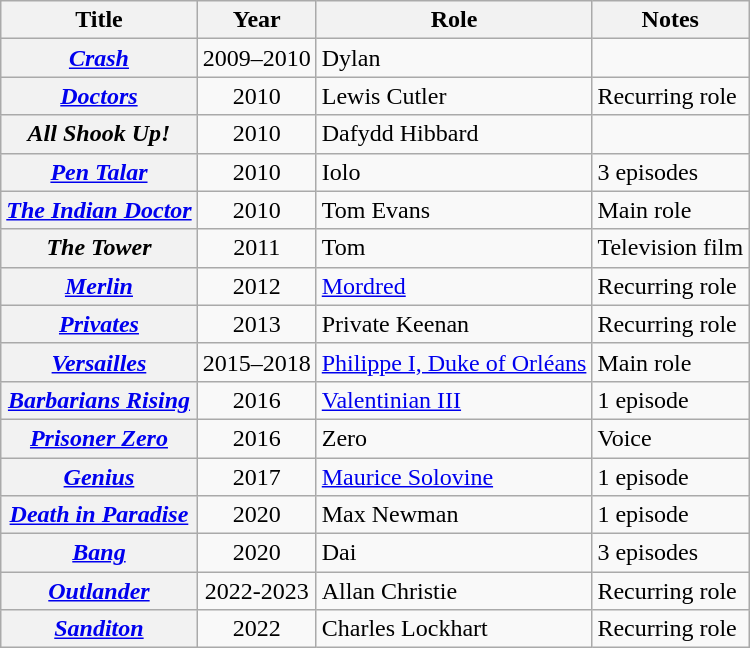<table class="wikitable sortable plainrowheaders">
<tr>
<th scope="col">Title</th>
<th scope="col">Year</th>
<th scope="col">Role</th>
<th scope="col" class="unsortable">Notes</th>
</tr>
<tr>
<th scope="row"><em><a href='#'>Crash</a></em></th>
<td align="center">2009–2010</td>
<td>Dylan</td>
<td></td>
</tr>
<tr>
<th scope="row"><em><a href='#'>Doctors</a></em></th>
<td align="center">2010</td>
<td>Lewis Cutler</td>
<td>Recurring role</td>
</tr>
<tr>
<th scope="row"><em>All Shook Up!</em></th>
<td align="center">2010</td>
<td>Dafydd Hibbard</td>
<td></td>
</tr>
<tr>
<th scope="row"><em><a href='#'>Pen Talar</a></em></th>
<td align="center">2010</td>
<td>Iolo</td>
<td>3 episodes</td>
</tr>
<tr>
<th scope="row"><em><a href='#'>The Indian Doctor</a></em></th>
<td align="center">2010</td>
<td>Tom Evans</td>
<td>Main role</td>
</tr>
<tr>
<th scope="row"><em>The Tower</em></th>
<td align="center">2011</td>
<td>Tom</td>
<td>Television film</td>
</tr>
<tr>
<th scope="row"><em><a href='#'>Merlin</a></em></th>
<td align="center">2012</td>
<td><a href='#'>Mordred</a></td>
<td>Recurring role</td>
</tr>
<tr>
<th scope="row"><em><a href='#'>Privates</a></em></th>
<td align="center">2013</td>
<td>Private Keenan</td>
<td>Recurring role</td>
</tr>
<tr>
<th scope="row"><em><a href='#'>Versailles</a></em></th>
<td align="center">2015–2018</td>
<td><a href='#'>Philippe I, Duke of Orléans</a></td>
<td>Main role</td>
</tr>
<tr>
<th scope="row"><em><a href='#'>Barbarians Rising</a></em></th>
<td align="center">2016</td>
<td><a href='#'>Valentinian III</a></td>
<td>1 episode</td>
</tr>
<tr>
<th scope="row"><em><a href='#'>Prisoner Zero</a></em></th>
<td align="center">2016</td>
<td>Zero</td>
<td>Voice</td>
</tr>
<tr>
<th scope="row"><em><a href='#'>Genius</a></em></th>
<td align="center">2017</td>
<td><a href='#'>Maurice Solovine</a></td>
<td>1 episode</td>
</tr>
<tr>
<th scope="row"><em><a href='#'>Death in Paradise</a></em></th>
<td align="center">2020</td>
<td>Max Newman</td>
<td>1 episode</td>
</tr>
<tr>
<th scope="row"><em><a href='#'>Bang</a></em></th>
<td align="center">2020</td>
<td>Dai</td>
<td>3 episodes</td>
</tr>
<tr>
<th scope="row"><em><a href='#'>Outlander</a></em></th>
<td align="center">2022-2023</td>
<td>Allan Christie</td>
<td>Recurring role</td>
</tr>
<tr>
<th scope="row"><em><a href='#'>Sanditon</a></em></th>
<td align="center">2022</td>
<td>Charles Lockhart</td>
<td>Recurring role</td>
</tr>
</table>
